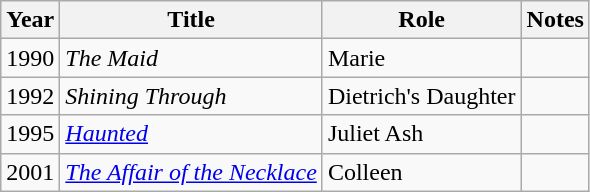<table class="wikitable sortable">
<tr>
<th>Year</th>
<th>Title</th>
<th>Role</th>
<th>Notes</th>
</tr>
<tr>
<td>1990</td>
<td><em>The Maid</em></td>
<td>Marie</td>
<td></td>
</tr>
<tr>
<td>1992</td>
<td><em>Shining Through</em></td>
<td>Dietrich's Daughter</td>
<td></td>
</tr>
<tr>
<td>1995</td>
<td><em><a href='#'>Haunted</a></em></td>
<td>Juliet Ash</td>
<td></td>
</tr>
<tr>
<td>2001</td>
<td><em><a href='#'>The Affair of the Necklace</a></em></td>
<td>Colleen</td>
<td></td>
</tr>
</table>
